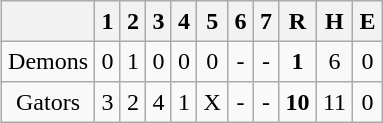<table align = right border="2" cellpadding="4" cellspacing="0" style="margin: 1em 1em 1em 1em; background: #F9F9F9; border: 1px #aaa solid; border-collapse: collapse;">
<tr align=center style="background: #F2F2F2;">
<th></th>
<th>1</th>
<th>2</th>
<th>3</th>
<th>4</th>
<th>5</th>
<th>6</th>
<th>7</th>
<th>R</th>
<th>H</th>
<th>E</th>
</tr>
<tr align=center>
<td>Demons</td>
<td>0</td>
<td>1</td>
<td>0</td>
<td>0</td>
<td>0</td>
<td>-</td>
<td>-</td>
<td><strong>1</strong></td>
<td>6</td>
<td>0</td>
</tr>
<tr align=center>
<td>Gators</td>
<td>3</td>
<td>2</td>
<td>4</td>
<td>1</td>
<td>X</td>
<td>-</td>
<td>-</td>
<td><strong>10</strong></td>
<td>11</td>
<td>0</td>
</tr>
</table>
